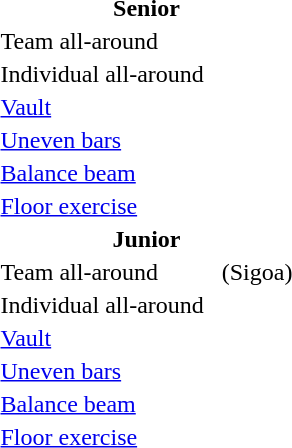<table>
<tr>
<th colspan="4">Senior</th>
</tr>
<tr>
<td>Team all-around</td>
<td><br></td>
<td><br></td>
<td><br></td>
</tr>
<tr>
<td>Individual all-around</td>
<td></td>
<td></td>
<td></td>
</tr>
<tr>
<td><a href='#'>Vault</a></td>
<td></td>
<td></td>
<td></td>
</tr>
<tr>
<td><a href='#'>Uneven bars</a></td>
<td></td>
<td></td>
<td></td>
</tr>
<tr>
<td><a href='#'>Balance beam</a></td>
<td></td>
<td></td>
<td></td>
</tr>
<tr>
<td><a href='#'>Floor exercise</a></td>
<td></td>
<td></td>
<td></td>
</tr>
<tr>
<th colspan="4">Junior</th>
</tr>
<tr>
<td>Team all-around</td>
<td><br></td>
<td><br></td>
<td> (Sigoa)<br></td>
</tr>
<tr>
<td>Individual all-around</td>
<td></td>
<td></td>
<td></td>
</tr>
<tr>
<td><a href='#'>Vault</a></td>
<td></td>
<td></td>
<td></td>
</tr>
<tr>
<td><a href='#'>Uneven bars</a></td>
<td></td>
<td></td>
<td></td>
</tr>
<tr>
<td><a href='#'>Balance beam</a></td>
<td></td>
<td></td>
<td></td>
</tr>
<tr>
<td><a href='#'>Floor exercise</a></td>
<td></td>
<td></td>
<td></td>
</tr>
</table>
